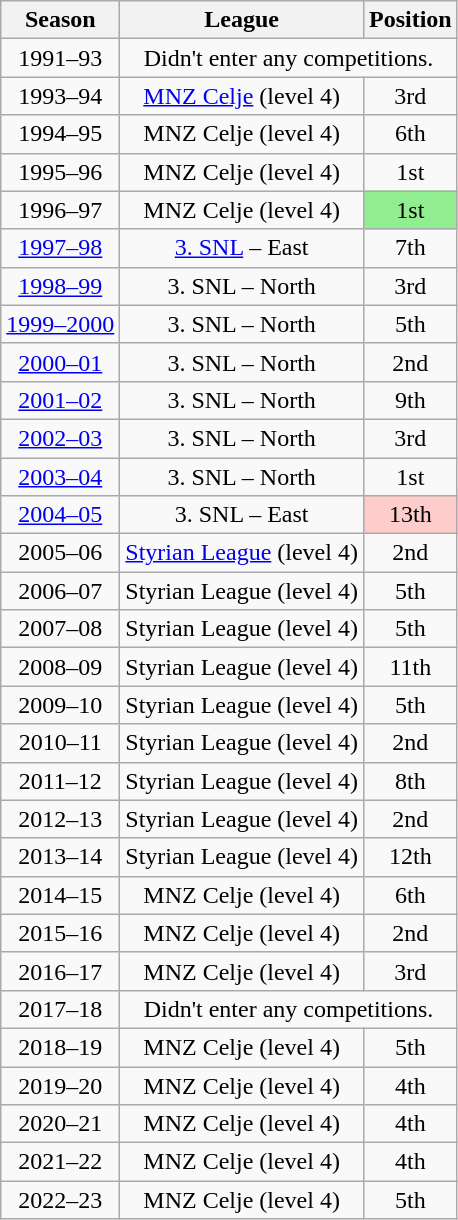<table class="wikitable" style="text-align: center">
<tr>
<th>Season</th>
<th>League</th>
<th>Position</th>
</tr>
<tr>
<td>1991–93</td>
<td colspan="3">Didn't enter any competitions.</td>
</tr>
<tr>
<td>1993–94</td>
<td><a href='#'>MNZ Celje</a> (level 4)</td>
<td>3rd</td>
</tr>
<tr>
<td>1994–95</td>
<td>MNZ Celje (level 4)</td>
<td>6th</td>
</tr>
<tr>
<td>1995–96</td>
<td>MNZ Celje (level 4)</td>
<td>1st</td>
</tr>
<tr>
<td>1996–97</td>
<td>MNZ Celje (level 4)</td>
<td style="background: #90EE90;">1st</td>
</tr>
<tr>
<td><a href='#'>1997–98</a></td>
<td><a href='#'>3. SNL</a> – East</td>
<td>7th</td>
</tr>
<tr>
<td><a href='#'>1998–99</a></td>
<td>3. SNL – North</td>
<td>3rd</td>
</tr>
<tr>
<td><a href='#'>1999–2000</a></td>
<td>3. SNL – North</td>
<td>5th</td>
</tr>
<tr>
<td><a href='#'>2000–01</a></td>
<td>3. SNL – North</td>
<td>2nd</td>
</tr>
<tr>
<td><a href='#'>2001–02</a></td>
<td>3. SNL – North</td>
<td>9th</td>
</tr>
<tr>
<td><a href='#'>2002–03</a></td>
<td>3. SNL – North</td>
<td>3rd</td>
</tr>
<tr>
<td><a href='#'>2003–04</a></td>
<td>3. SNL – North</td>
<td>1st</td>
</tr>
<tr>
<td><a href='#'>2004–05</a></td>
<td>3. SNL – East</td>
<td style="background: #FFCCCC;">13th</td>
</tr>
<tr>
<td>2005–06</td>
<td><a href='#'>Styrian League</a> (level 4)</td>
<td>2nd</td>
</tr>
<tr>
<td>2006–07</td>
<td>Styrian League (level 4)</td>
<td>5th</td>
</tr>
<tr>
<td>2007–08</td>
<td>Styrian League (level 4)</td>
<td>5th</td>
</tr>
<tr>
<td>2008–09</td>
<td>Styrian League (level 4)</td>
<td>11th</td>
</tr>
<tr>
<td>2009–10</td>
<td>Styrian League (level 4)</td>
<td>5th</td>
</tr>
<tr>
<td>2010–11</td>
<td>Styrian League (level 4)</td>
<td>2nd</td>
</tr>
<tr>
<td>2011–12</td>
<td>Styrian League (level 4)</td>
<td>8th</td>
</tr>
<tr>
<td>2012–13</td>
<td>Styrian League (level 4)</td>
<td>2nd</td>
</tr>
<tr>
<td>2013–14</td>
<td>Styrian League (level 4)</td>
<td>12th</td>
</tr>
<tr>
<td>2014–15</td>
<td>MNZ Celje (level 4)</td>
<td>6th</td>
</tr>
<tr>
<td>2015–16</td>
<td>MNZ Celje (level 4)</td>
<td>2nd</td>
</tr>
<tr>
<td>2016–17</td>
<td>MNZ Celje (level 4)</td>
<td>3rd</td>
</tr>
<tr>
<td>2017–18</td>
<td colspan="3">Didn't enter any competitions.</td>
</tr>
<tr>
<td>2018–19</td>
<td>MNZ Celje (level 4)</td>
<td>5th</td>
</tr>
<tr>
<td>2019–20</td>
<td>MNZ Celje (level 4)</td>
<td>4th</td>
</tr>
<tr>
<td>2020–21</td>
<td>MNZ Celje (level 4)</td>
<td>4th</td>
</tr>
<tr>
<td>2021–22</td>
<td>MNZ Celje (level 4)</td>
<td>4th</td>
</tr>
<tr>
<td>2022–23</td>
<td>MNZ Celje (level 4)</td>
<td>5th</td>
</tr>
</table>
